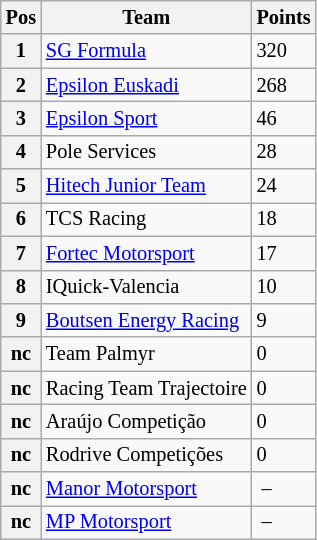<table class="wikitable" style="font-size:85%">
<tr>
<th>Pos</th>
<th>Team</th>
<th>Points</th>
</tr>
<tr>
<th>1</th>
<td><a href='#'>SG Formula</a></td>
<td>320</td>
</tr>
<tr>
<th>2</th>
<td><a href='#'>Epsilon Euskadi</a></td>
<td>268</td>
</tr>
<tr>
<th>3</th>
<td><a href='#'>Epsilon Sport</a></td>
<td>46</td>
</tr>
<tr>
<th>4</th>
<td>Pole Services</td>
<td>28</td>
</tr>
<tr>
<th>5</th>
<td><a href='#'>Hitech Junior Team</a></td>
<td>24</td>
</tr>
<tr>
<th>6</th>
<td>TCS Racing</td>
<td>18</td>
</tr>
<tr>
<th>7</th>
<td><a href='#'>Fortec Motorsport</a></td>
<td>17</td>
</tr>
<tr>
<th>8</th>
<td>IQuick-Valencia</td>
<td>10</td>
</tr>
<tr>
<th>9</th>
<td><a href='#'>Boutsen Energy Racing</a></td>
<td>9</td>
</tr>
<tr>
<th>nc</th>
<td>Team Palmyr</td>
<td>0</td>
</tr>
<tr>
<th>nc</th>
<td>Racing Team Trajectoire</td>
<td>0</td>
</tr>
<tr>
<th>nc</th>
<td>Araújo Competição</td>
<td>0</td>
</tr>
<tr>
<th>nc</th>
<td>Rodrive Competições</td>
<td>0</td>
</tr>
<tr>
<th>nc</th>
<td><a href='#'>Manor Motorsport</a></td>
<td> –</td>
</tr>
<tr>
<th>nc</th>
<td><a href='#'>MP Motorsport</a></td>
<td> –</td>
</tr>
</table>
